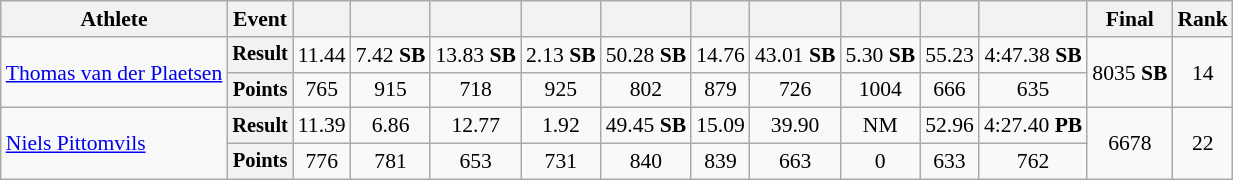<table class="wikitable" style="font-size:90%">
<tr>
<th>Athlete</th>
<th>Event</th>
<th></th>
<th></th>
<th></th>
<th></th>
<th></th>
<th></th>
<th></th>
<th></th>
<th></th>
<th></th>
<th>Final</th>
<th>Rank</th>
</tr>
<tr style=text-align:center>
<td rowspan=2 style=text-align:left><a href='#'>Thomas van der Plaetsen</a></td>
<th style="font-size:95%">Result</th>
<td>11.44</td>
<td>7.42 <strong>SB</strong></td>
<td>13.83 <strong>SB</strong></td>
<td>2.13 <strong>SB</strong></td>
<td>50.28 <strong>SB</strong></td>
<td>14.76</td>
<td>43.01 <strong>SB</strong></td>
<td>5.30 <strong>SB</strong></td>
<td>55.23</td>
<td>4:47.38 <strong>SB</strong></td>
<td rowspan=2>8035 <strong>SB</strong></td>
<td rowspan=2>14</td>
</tr>
<tr style=text-align:center>
<th style="font-size:95%">Points</th>
<td>765</td>
<td>915</td>
<td>718</td>
<td>925</td>
<td>802</td>
<td>879</td>
<td>726</td>
<td>1004</td>
<td>666</td>
<td>635</td>
</tr>
<tr style=text-align:center>
<td rowspan=2 style=text-align:left><a href='#'>Niels Pittomvils</a></td>
<th style="font-size:95%">Result</th>
<td>11.39</td>
<td>6.86</td>
<td>12.77</td>
<td>1.92</td>
<td>49.45 <strong>SB</strong></td>
<td>15.09</td>
<td>39.90</td>
<td>NM</td>
<td>52.96</td>
<td>4:27.40 <strong>PB</strong></td>
<td rowspan=2>6678</td>
<td rowspan=2>22</td>
</tr>
<tr style=text-align:center>
<th style="font-size:95%">Points</th>
<td>776</td>
<td>781</td>
<td>653</td>
<td>731</td>
<td>840</td>
<td>839</td>
<td>663</td>
<td>0</td>
<td>633</td>
<td>762</td>
</tr>
</table>
